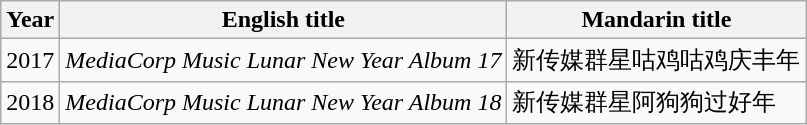<table class="wikitable sortable">
<tr>
<th>Year</th>
<th>English title</th>
<th>Mandarin title</th>
</tr>
<tr>
<td>2017</td>
<td><em>MediaCorp Music Lunar New Year Album 17</em></td>
<td>新传媒群星咕鸡咕鸡庆丰年</td>
</tr>
<tr>
<td>2018</td>
<td><em>MediaCorp Music Lunar New Year Album 18</em></td>
<td>新传媒群星阿狗狗过好年</td>
</tr>
</table>
